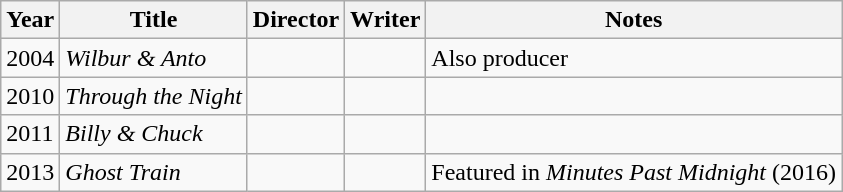<table class="wikitable">
<tr>
<th scope="col">Year</th>
<th scope="col">Title</th>
<th scope="col">Director</th>
<th scope="col">Writer</th>
<th scope="col">Notes</th>
</tr>
<tr>
<td>2004</td>
<td scope="row"><em>Wilbur & Anto</em></td>
<td></td>
<td></td>
<td>Also producer</td>
</tr>
<tr>
<td>2010</td>
<td scope="row"><em>Through the Night</em></td>
<td></td>
<td></td>
<td></td>
</tr>
<tr>
<td>2011</td>
<td scope="row"><em>Billy & Chuck</em></td>
<td></td>
<td></td>
<td></td>
</tr>
<tr>
<td>2013</td>
<td scope="row"><em>Ghost Train</em></td>
<td></td>
<td></td>
<td>Featured in <em>Minutes Past Midnight</em> (2016)</td>
</tr>
</table>
